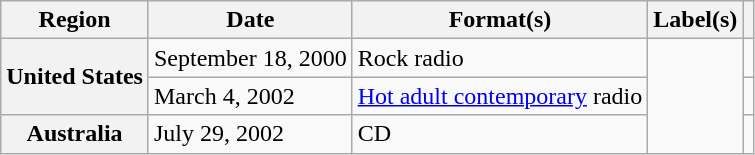<table class="wikitable plainrowheaders">
<tr>
<th scope="col">Region</th>
<th scope="col">Date</th>
<th scope="col">Format(s)</th>
<th scope="col">Label(s)</th>
<th scope="col"></th>
</tr>
<tr>
<th scope="row" rowspan="2">United States</th>
<td>September 18, 2000</td>
<td>Rock radio</td>
<td rowspan="3"></td>
<td></td>
</tr>
<tr>
<td>March 4, 2002</td>
<td><a href='#'>Hot adult contemporary</a> radio</td>
<td></td>
</tr>
<tr>
<th scope="row">Australia</th>
<td>July 29, 2002</td>
<td>CD</td>
<td></td>
</tr>
</table>
